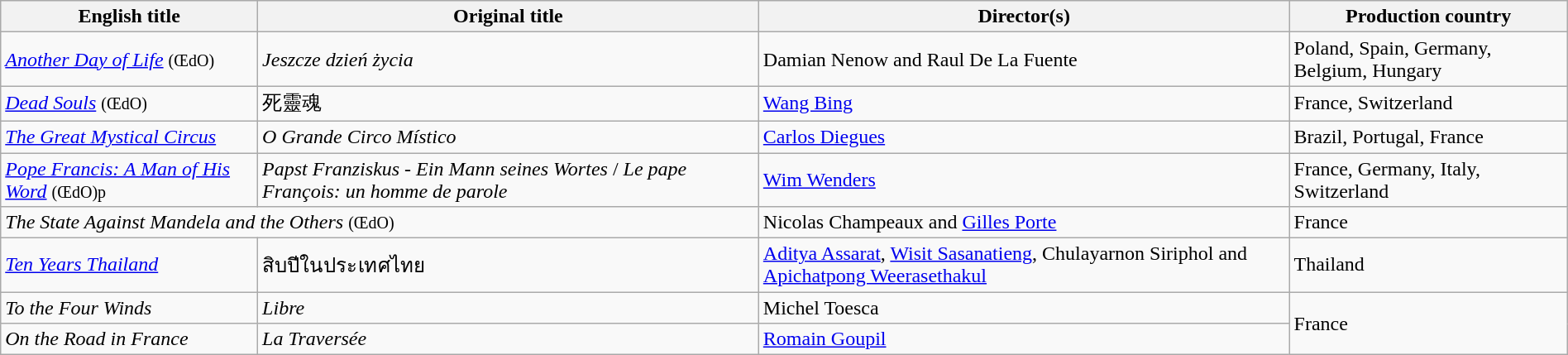<table class="wikitable" style="width:100%; margin-bottom:2px" cellpadding="5">
<tr>
<th scope="col">English title</th>
<th scope="col">Original title</th>
<th scope="col">Director(s)</th>
<th scope="col">Production country</th>
</tr>
<tr>
<td><em><a href='#'>Another Day of Life</a></em> <small>(ŒdO)</small></td>
<td><em>Jeszcze dzień życia</em></td>
<td>Damian Nenow and Raul De La Fuente</td>
<td>Poland, Spain, Germany, Belgium, Hungary</td>
</tr>
<tr>
<td><em><a href='#'>Dead Souls</a></em> <small>(ŒdO)</small></td>
<td>死靈魂</td>
<td><a href='#'>Wang Bing</a></td>
<td>France, Switzerland</td>
</tr>
<tr>
<td><em><a href='#'>The Great Mystical Circus</a></em></td>
<td><em>O Grande Circo Místico</em></td>
<td><a href='#'>Carlos Diegues</a></td>
<td>Brazil, Portugal, France</td>
</tr>
<tr>
<td><em><a href='#'>Pope Francis: A Man of His Word</a></em> <small>(ŒdO)p</small></td>
<td><em>Papst Franziskus - Ein Mann seines Wortes</em> / <em>Le pape François: un homme de parole</em></td>
<td><a href='#'>Wim Wenders</a></td>
<td>France, Germany, Italy, Switzerland</td>
</tr>
<tr>
<td colspan=2><em>The State Against Mandela and the Others</em> <small>(ŒdO)</small></td>
<td>Nicolas Champeaux and <a href='#'>Gilles Porte</a></td>
<td>France</td>
</tr>
<tr>
<td><em><a href='#'>Ten Years Thailand</a></em></td>
<td>สิบปีในประเทศไทย</td>
<td><a href='#'>Aditya Assarat</a>, <a href='#'>Wisit Sasanatieng</a>, Chulayarnon Siriphol and <a href='#'>Apichatpong Weerasethakul</a></td>
<td>Thailand</td>
</tr>
<tr>
<td><em>To the Four Winds</em></td>
<td><em>Libre</em></td>
<td>Michel Toesca</td>
<td rowspan="2">France</td>
</tr>
<tr>
<td><em>On the Road in France</em></td>
<td><em>La Traversée</em></td>
<td><a href='#'>Romain Goupil</a></td>
</tr>
</table>
